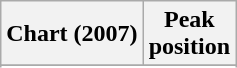<table class="wikitable sortable plainrowheaders" style="text-align:center">
<tr>
<th scope="col">Chart (2007)</th>
<th scope="col">Peak<br>position</th>
</tr>
<tr>
</tr>
<tr>
</tr>
<tr>
</tr>
<tr>
</tr>
</table>
